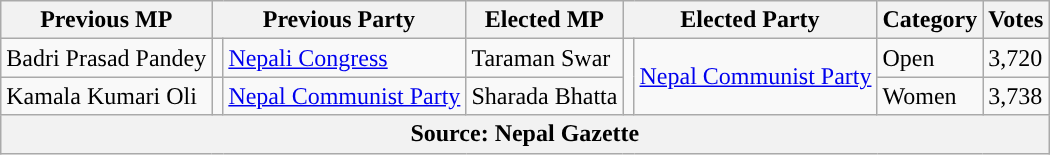<table class="wikitable">
<tr>
<th>Previous MP</th>
<th colspan="2">Previous Party</th>
<th>Elected MP</th>
<th colspan="2">Elected Party</th>
<th>Category</th>
<th>Votes</th>
</tr>
<tr>
<td>Badri Prasad Pandey</td>
<td></td>
<td><a href='#'>Nepali Congress</a></td>
<td>Taraman Swar</td>
<td rowspan="2"></td>
<td rowspan="2"><a href='#'>Nepal Communist Party</a></td>
<td>Open</td>
<td>3,720</td>
</tr>
<tr>
<td>Kamala Kumari Oli</td>
<td></td>
<td><a href='#'>Nepal Communist Party</a></td>
<td>Sharada Bhatta</td>
<td>Women</td>
<td>3,738</td>
</tr>
<tr>
<th colspan="8">Source: Nepal Gazette</th>
</tr>
</table>
